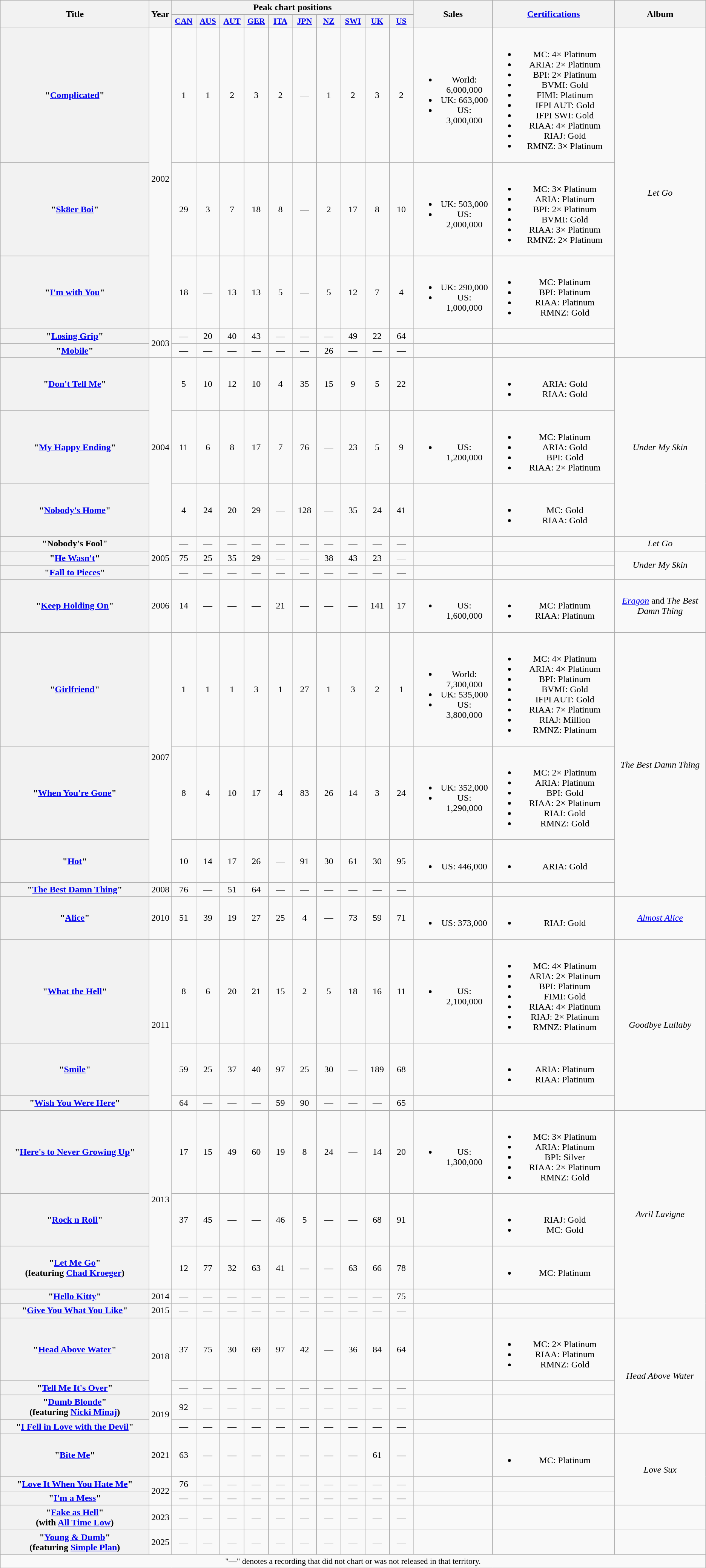<table class="wikitable plainrowheaders" style="text-align:center;">
<tr>
<th scope="col" rowspan="2" style="width:16em;">Title</th>
<th scope="col" rowspan="2">Year</th>
<th scope="col" colspan="10">Peak chart positions</th>
<th scope="col" rowspan="2">Sales</th>
<th scope="col" rowspan="2" style="width:13em;"><a href='#'>Certifications</a></th>
<th scope="col" rowspan="2">Album</th>
</tr>
<tr>
<th scope="col" style="width:2.5em; font-size:90%;"><a href='#'>CAN</a><br></th>
<th scope="col" style="width:2.5em;font-size:90%;"><a href='#'>AUS</a><br></th>
<th scope="col" style="width:2.5em;font-size:90%;"><a href='#'>AUT</a><br></th>
<th scope="col" style="width:2.5em;font-size:90%;"><a href='#'>GER</a><br></th>
<th scope="col" style="width:2.5em;font-size:90%;"><a href='#'>ITA</a><br></th>
<th scope="col" style="width:2.5em;font-size:90%;"><a href='#'>JPN</a><br></th>
<th scope="col" style="width:2.5em;font-size:90%;"><a href='#'>NZ</a><br></th>
<th scope="col" style="width:2.5em;font-size:90%;"><a href='#'>SWI</a><br></th>
<th scope="col" style="width:2.5em;font-size:90%;"><a href='#'>UK</a><br></th>
<th scope="col" style="width:2.5em;font-size:90%;"><a href='#'>US</a><br></th>
</tr>
<tr>
<th scope="row">"<a href='#'>Complicated</a>"</th>
<td rowspan="3">2002</td>
<td>1</td>
<td>1</td>
<td>2</td>
<td>3</td>
<td>2</td>
<td>—</td>
<td>1</td>
<td>2</td>
<td>3</td>
<td>2</td>
<td><br><ul><li>World: 6,000,000</li><li>UK: 663,000</li><li>US: 3,000,000</li></ul></td>
<td><br><ul><li>MC: 4× Platinum</li><li>ARIA: 2× Platinum</li><li>BPI: 2× Platinum</li><li>BVMI: Gold</li><li>FIMI: Platinum</li><li>IFPI AUT: Gold</li><li>IFPI SWI: Gold</li><li>RIAA: 4× Platinum</li><li>RIAJ: Gold</li><li>RMNZ: 3× Platinum</li></ul></td>
<td rowspan="5"><em>Let Go</em></td>
</tr>
<tr>
<th scope="row">"<a href='#'>Sk8er Boi</a>"</th>
<td>29</td>
<td>3</td>
<td>7</td>
<td>18</td>
<td>8</td>
<td>—</td>
<td>2</td>
<td>17</td>
<td>8</td>
<td>10</td>
<td><br><ul><li>UK: 503,000</li><li>US: 2,000,000</li></ul></td>
<td><br><ul><li>MC: 3× Platinum</li><li>ARIA: Platinum</li><li>BPI: 2× Platinum</li><li>BVMI: Gold</li><li>RIAA: 3× Platinum</li><li>RMNZ: 2× Platinum</li></ul></td>
</tr>
<tr>
<th scope="row">"<a href='#'>I'm with You</a>"</th>
<td>18</td>
<td>—</td>
<td>13</td>
<td>13</td>
<td>5</td>
<td>—</td>
<td>5</td>
<td>12</td>
<td>7</td>
<td>4</td>
<td><br><ul><li>UK: 290,000</li><li>US: 1,000,000</li></ul></td>
<td><br><ul><li>MC: Platinum</li><li>BPI: Platinum</li><li>RIAA: Platinum</li><li>RMNZ: Gold</li></ul></td>
</tr>
<tr>
<th scope="row">"<a href='#'>Losing Grip</a>"</th>
<td rowspan="2">2003</td>
<td>—</td>
<td>20</td>
<td>40</td>
<td>43</td>
<td>—</td>
<td>—</td>
<td>—</td>
<td>49</td>
<td>22</td>
<td>64</td>
<td></td>
<td></td>
</tr>
<tr>
<th scope="row">"<a href='#'>Mobile</a>"</th>
<td>—</td>
<td>—</td>
<td>—</td>
<td>—</td>
<td>—</td>
<td>—</td>
<td>26</td>
<td>—</td>
<td>—</td>
<td>—</td>
<td></td>
<td></td>
</tr>
<tr>
<th scope="row">"<a href='#'>Don't Tell Me</a>"</th>
<td rowspan="3">2004</td>
<td>5</td>
<td>10</td>
<td>12</td>
<td>10</td>
<td>4</td>
<td>35</td>
<td>15</td>
<td>9</td>
<td>5</td>
<td>22</td>
<td></td>
<td><br><ul><li>ARIA: Gold</li><li>RIAA: Gold</li></ul></td>
<td rowspan="3"><em>Under My Skin</em></td>
</tr>
<tr>
<th scope="row">"<a href='#'>My Happy Ending</a>"</th>
<td>11</td>
<td>6</td>
<td>8</td>
<td>17</td>
<td>7</td>
<td>76</td>
<td>—</td>
<td>23</td>
<td>5</td>
<td>9</td>
<td><br><ul><li>US: 1,200,000</li></ul></td>
<td><br><ul><li>MC: Platinum</li><li>ARIA: Gold</li><li>BPI: Gold</li><li>RIAA: 2× Platinum</li></ul></td>
</tr>
<tr>
<th scope="row">"<a href='#'>Nobody's Home</a>"</th>
<td>4</td>
<td>24</td>
<td>20</td>
<td>29</td>
<td>—</td>
<td>128</td>
<td>—</td>
<td>35</td>
<td>24</td>
<td>41</td>
<td></td>
<td><br><ul><li>MC: Gold</li><li>RIAA: Gold</li></ul></td>
</tr>
<tr>
<th scope="row">"Nobody's Fool"</th>
<td rowspan="3">2005</td>
<td>—</td>
<td>—</td>
<td>—</td>
<td>—</td>
<td>—</td>
<td>—</td>
<td>—</td>
<td>—</td>
<td>—</td>
<td>—</td>
<td></td>
<td></td>
<td><em>Let Go</em></td>
</tr>
<tr>
<th scope="row">"<a href='#'>He Wasn't</a>"</th>
<td>75</td>
<td>25</td>
<td>35</td>
<td>29</td>
<td>—</td>
<td>—</td>
<td>38</td>
<td>43</td>
<td>23</td>
<td>—</td>
<td></td>
<td></td>
<td rowspan="2"><em>Under My Skin</em></td>
</tr>
<tr>
<th scope="row">"<a href='#'>Fall to Pieces</a>"</th>
<td>—</td>
<td>—</td>
<td>—</td>
<td>—</td>
<td>—</td>
<td>—</td>
<td>—</td>
<td>—</td>
<td>—</td>
<td>—</td>
<td></td>
<td></td>
</tr>
<tr>
<th scope="row">"<a href='#'>Keep Holding On</a>"</th>
<td>2006</td>
<td>14</td>
<td>—</td>
<td>—</td>
<td>—</td>
<td>21</td>
<td>—</td>
<td>—</td>
<td>—</td>
<td>141</td>
<td>17</td>
<td><br><ul><li>US: 1,600,000</li></ul></td>
<td><br><ul><li>MC: Platinum</li><li>RIAA: Platinum</li></ul></td>
<td><em><a href='#'>Eragon</a></em> and <em>The Best Damn Thing</em></td>
</tr>
<tr>
<th scope="row">"<a href='#'>Girlfriend</a>"</th>
<td rowspan="3">2007</td>
<td>1</td>
<td>1</td>
<td>1</td>
<td>3</td>
<td>1</td>
<td>27</td>
<td>1</td>
<td>3</td>
<td>2</td>
<td>1</td>
<td><br><ul><li>World: 7,300,000</li><li>UK: 535,000</li><li>US: 3,800,000</li></ul></td>
<td><br><ul><li>MC: 4× Platinum</li><li>ARIA: 4× Platinum</li><li>BPI: Platinum</li><li>BVMI: Gold</li><li>IFPI AUT: Gold</li><li>RIAA: 7× Platinum</li><li>RIAJ: Million</li><li>RMNZ: Platinum</li></ul></td>
<td rowspan="4"><em>The Best Damn Thing</em></td>
</tr>
<tr>
<th scope="row">"<a href='#'>When You're Gone</a>"</th>
<td>8</td>
<td>4</td>
<td>10</td>
<td>17</td>
<td>4</td>
<td>83</td>
<td>26</td>
<td>14</td>
<td>3</td>
<td>24</td>
<td><br><ul><li>UK: 352,000</li><li>US: 1,290,000</li></ul></td>
<td><br><ul><li>MC: 2× Platinum</li><li>ARIA: Platinum</li><li>BPI: Gold</li><li>RIAA: 2× Platinum</li><li>RIAJ: Gold</li><li>RMNZ: Gold</li></ul></td>
</tr>
<tr>
<th scope="row">"<a href='#'>Hot</a>"</th>
<td>10</td>
<td>14</td>
<td>17</td>
<td>26</td>
<td>—</td>
<td>91</td>
<td>30</td>
<td>61</td>
<td>30</td>
<td>95</td>
<td><br><ul><li>US: 446,000</li></ul></td>
<td><br><ul><li>ARIA: Gold</li></ul></td>
</tr>
<tr>
<th scope="row">"<a href='#'>The Best Damn Thing</a>"</th>
<td>2008</td>
<td>76</td>
<td>—</td>
<td>51</td>
<td>64</td>
<td>—</td>
<td>—</td>
<td>—</td>
<td>—</td>
<td>—</td>
<td>—</td>
<td></td>
<td></td>
</tr>
<tr>
<th scope="row">"<a href='#'>Alice</a>"</th>
<td>2010</td>
<td>51</td>
<td>39</td>
<td>19</td>
<td>27</td>
<td>25</td>
<td>4</td>
<td>—</td>
<td>73</td>
<td>59</td>
<td>71</td>
<td><br><ul><li>US: 373,000</li></ul></td>
<td><br><ul><li>RIAJ: Gold</li></ul></td>
<td><em><a href='#'>Almost Alice</a></em></td>
</tr>
<tr>
<th scope="row">"<a href='#'>What the Hell</a>"</th>
<td rowspan="3">2011</td>
<td>8</td>
<td>6</td>
<td>20</td>
<td>21</td>
<td>15</td>
<td>2</td>
<td>5</td>
<td>18</td>
<td>16</td>
<td>11</td>
<td><br><ul><li>US: 2,100,000</li></ul></td>
<td><br><ul><li>MC: 4× Platinum</li><li>ARIA: 2× Platinum</li><li>BPI: Platinum</li><li>FIMI: Gold</li><li>RIAA: 4× Platinum</li><li>RIAJ: 2× Platinum</li><li>RMNZ: Platinum</li></ul></td>
<td rowspan="3"><em>Goodbye Lullaby</em></td>
</tr>
<tr>
<th scope="row">"<a href='#'>Smile</a>"</th>
<td>59</td>
<td>25</td>
<td>37</td>
<td>40</td>
<td>97</td>
<td>25</td>
<td>30</td>
<td>—</td>
<td>189</td>
<td>68</td>
<td></td>
<td><br><ul><li>ARIA: Platinum</li><li>RIAA: Platinum</li></ul></td>
</tr>
<tr>
<th scope="row">"<a href='#'>Wish You Were Here</a>"</th>
<td>64</td>
<td>—</td>
<td>—</td>
<td>—</td>
<td>59</td>
<td>90</td>
<td>—</td>
<td>—</td>
<td>—</td>
<td>65</td>
<td></td>
<td></td>
</tr>
<tr>
<th scope="row">"<a href='#'>Here's to Never Growing Up</a>"</th>
<td rowspan="3">2013</td>
<td>17</td>
<td>15</td>
<td>49</td>
<td>60</td>
<td>19</td>
<td>8</td>
<td>24</td>
<td>—</td>
<td>14</td>
<td>20</td>
<td><br><ul><li>US: 1,300,000</li></ul></td>
<td><br><ul><li>MC: 3× Platinum</li><li>ARIA: Platinum</li><li>BPI: Silver</li><li>RIAA: 2× Platinum</li><li>RMNZ: Gold</li></ul></td>
<td rowspan="5"><em>Avril Lavigne</em></td>
</tr>
<tr>
<th scope="row">"<a href='#'>Rock n Roll</a>"</th>
<td>37</td>
<td>45</td>
<td>—</td>
<td>—</td>
<td>46</td>
<td>5</td>
<td>—</td>
<td>—</td>
<td>68</td>
<td>91</td>
<td></td>
<td><br><ul><li>RIAJ: Gold</li><li>MC: Gold</li></ul></td>
</tr>
<tr>
<th scope="row">"<a href='#'>Let Me Go</a>"<br><span>(featuring <a href='#'>Chad Kroeger</a>)</span></th>
<td>12</td>
<td>77</td>
<td>32</td>
<td>63</td>
<td>41</td>
<td>—</td>
<td>—</td>
<td>63</td>
<td>66</td>
<td>78</td>
<td></td>
<td><br><ul><li>MC: Platinum</li></ul></td>
</tr>
<tr>
<th scope="row">"<a href='#'>Hello Kitty</a>"</th>
<td>2014</td>
<td>—</td>
<td>—</td>
<td>—</td>
<td>—</td>
<td>—</td>
<td>—</td>
<td>—</td>
<td>—</td>
<td>—</td>
<td>75</td>
<td></td>
<td></td>
</tr>
<tr>
<th scope="row">"<a href='#'>Give You What You Like</a>"</th>
<td>2015</td>
<td>—</td>
<td>—</td>
<td>—</td>
<td>—</td>
<td>—</td>
<td>—</td>
<td>—</td>
<td>—</td>
<td>—</td>
<td>—</td>
<td></td>
<td></td>
</tr>
<tr>
<th scope="row">"<a href='#'>Head Above Water</a>"</th>
<td rowspan="2">2018</td>
<td>37</td>
<td>75</td>
<td>30</td>
<td>69</td>
<td>97</td>
<td>42</td>
<td>—</td>
<td>36</td>
<td>84</td>
<td>64</td>
<td></td>
<td><br><ul><li>MC: 2× Platinum</li><li>RIAA: Platinum</li><li>RMNZ: Gold</li></ul></td>
<td rowspan="4"><em>Head Above Water</em></td>
</tr>
<tr>
<th scope="row">"<a href='#'>Tell Me It's Over</a>"</th>
<td>—</td>
<td>—</td>
<td>—</td>
<td>—</td>
<td>—</td>
<td>—</td>
<td>—</td>
<td>—</td>
<td>—</td>
<td>—</td>
<td></td>
<td></td>
</tr>
<tr>
<th scope="row">"<a href='#'>Dumb Blonde</a>"<br><span>(featuring <a href='#'>Nicki Minaj</a>)</span></th>
<td rowspan="2">2019</td>
<td>92</td>
<td>—</td>
<td>—</td>
<td>—</td>
<td>—</td>
<td>—</td>
<td>—</td>
<td>—</td>
<td>—</td>
<td>—</td>
<td></td>
<td></td>
</tr>
<tr>
<th scope="row">"<a href='#'>I Fell in Love with the Devil</a>"</th>
<td>—</td>
<td>—</td>
<td>—</td>
<td>—</td>
<td>—</td>
<td>—</td>
<td>—</td>
<td>—</td>
<td>—</td>
<td>—</td>
<td></td>
<td></td>
</tr>
<tr>
<th scope="row">"<a href='#'>Bite Me</a>"</th>
<td>2021</td>
<td>63</td>
<td>—</td>
<td>—</td>
<td>—</td>
<td>—</td>
<td>—</td>
<td>—</td>
<td>—</td>
<td>61</td>
<td>—</td>
<td></td>
<td><br><ul><li>MC: Platinum</li></ul></td>
<td rowspan="3"><em>Love Sux</em></td>
</tr>
<tr>
<th scope="row">"<a href='#'>Love It When You Hate Me</a>"<br></th>
<td rowspan="2">2022</td>
<td>76</td>
<td>—</td>
<td>—</td>
<td>—</td>
<td>—</td>
<td>—</td>
<td>—</td>
<td>—</td>
<td>—</td>
<td>—</td>
<td></td>
<td></td>
</tr>
<tr>
<th scope="row">"<a href='#'>I'm a Mess</a>"<br></th>
<td>—</td>
<td>—</td>
<td>—</td>
<td>—</td>
<td>—</td>
<td>—</td>
<td>—</td>
<td>—</td>
<td>—</td>
<td>—</td>
<td></td>
<td></td>
</tr>
<tr>
<th scope="row">"<a href='#'>Fake as Hell</a>"<br><span>(with <a href='#'>All Time Low</a>)</span></th>
<td>2023</td>
<td>—</td>
<td>—</td>
<td>—</td>
<td>—</td>
<td>—</td>
<td>—</td>
<td>—</td>
<td>—</td>
<td>—</td>
<td>—</td>
<td></td>
<td></td>
<td></td>
</tr>
<tr>
<th scope="row">"<a href='#'>Young & Dumb</a>"<br><span>(featuring <a href='#'>Simple Plan</a>)</span></th>
<td>2025</td>
<td>—</td>
<td>—</td>
<td>—</td>
<td>—</td>
<td>—</td>
<td>—</td>
<td>—</td>
<td>—</td>
<td>—</td>
<td>—</td>
<td></td>
<td></td>
<td></td>
</tr>
<tr>
<td colspan="15" style="font-size:90%">"—" denotes a recording that did not chart or was not released in that territory.</td>
</tr>
</table>
